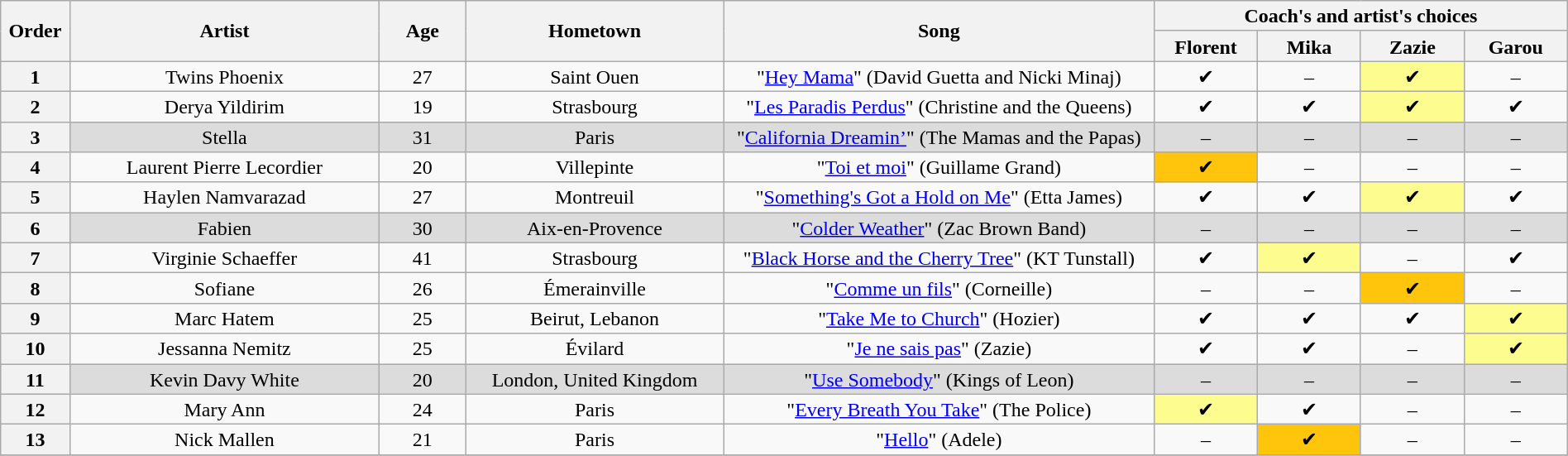<table class="wikitable" style="text-align:center; line-height:17px; width:100%">
<tr>
<th rowspan="2" scope="col" style="width:04%">Order</th>
<th rowspan="2" scope="col" style="width:18%">Artist</th>
<th rowspan="2" scope="col" style="width:05%">Age</th>
<th rowspan="2" scope="col" style="width:15%">Hometown</th>
<th rowspan="2" scope="col" style="width:25%">Song</th>
<th colspan="4" scope="col" style="width:24%">Coach's and artist's choices</th>
</tr>
<tr>
<th style="width:06%">Florent</th>
<th style="width:06%">Mika</th>
<th style="width:06%">Zazie</th>
<th style="width:06%">Garou</th>
</tr>
<tr>
<th>1</th>
<td>Twins Phoenix <br></td>
<td>27</td>
<td>Saint Ouen</td>
<td>"<a href='#'>Hey Mama</a>" (David Guetta and Nicki Minaj)</td>
<td>✔</td>
<td>–</td>
<td style="background:#fdfc8f">✔</td>
<td>–</td>
</tr>
<tr>
<th>2</th>
<td>Derya Yildirim</td>
<td>19</td>
<td>Strasbourg</td>
<td>"<a href='#'>Les Paradis Perdus</a>" (Christine and the Queens)</td>
<td>✔</td>
<td>✔</td>
<td style="background:#fdfc8f">✔</td>
<td>✔</td>
</tr>
<tr style="background:#DCDCDC">
<th>3</th>
<td>Stella</td>
<td>31</td>
<td>Paris</td>
<td>"<a href='#'>California Dreamin’</a>" (The Mamas and the Papas)</td>
<td>–</td>
<td>–</td>
<td>–</td>
<td>–</td>
</tr>
<tr>
<th>4</th>
<td>Laurent Pierre Lecordier</td>
<td>20</td>
<td>Villepinte</td>
<td>"<a href='#'>Toi et moi</a>" (Guillame Grand)</td>
<td style="background:#ffc40c">✔</td>
<td>–</td>
<td>–</td>
<td>–</td>
</tr>
<tr>
<th>5</th>
<td>Haylen Namvarazad</td>
<td>27</td>
<td>Montreuil</td>
<td>"<a href='#'>Something's Got a Hold on Me</a>" (Etta James)</td>
<td>✔</td>
<td>✔</td>
<td style="background:#fdfc8f">✔</td>
<td>✔</td>
</tr>
<tr style="background:#DCDCDC">
<th>6</th>
<td>Fabien</td>
<td>30</td>
<td>Aix-en-Provence</td>
<td>"<a href='#'>Colder Weather</a>" (Zac Brown Band)</td>
<td>–</td>
<td>–</td>
<td>–</td>
<td>–</td>
</tr>
<tr>
<th>7</th>
<td>Virginie Schaeffer</td>
<td>41</td>
<td>Strasbourg</td>
<td>"<a href='#'>Black Horse and the Cherry Tree</a>" (KT Tunstall)</td>
<td>✔</td>
<td style="background:#fdfc8f">✔</td>
<td>–</td>
<td>✔</td>
</tr>
<tr>
<th>8</th>
<td>Sofiane</td>
<td>26</td>
<td>Émerainville</td>
<td>"<a href='#'>Comme un fils</a>" (Corneille)</td>
<td>–</td>
<td>–</td>
<td style="background:#ffc40c">✔</td>
<td>–</td>
</tr>
<tr>
<th>9</th>
<td>Marc Hatem</td>
<td>25</td>
<td>Beirut, Lebanon</td>
<td>"<a href='#'>Take Me to Church</a>" (Hozier)</td>
<td>✔</td>
<td>✔</td>
<td>✔</td>
<td style="background:#fdfc8f">✔</td>
</tr>
<tr>
<th>10</th>
<td>Jessanna Nemitz</td>
<td>25</td>
<td>Évilard</td>
<td>"<a href='#'>Je ne sais pas</a>" (Zazie)</td>
<td>✔</td>
<td>✔</td>
<td>–</td>
<td style="background:#fdfc8f">✔</td>
</tr>
<tr style="background:#DCDCDC">
<th>11</th>
<td>Kevin Davy White</td>
<td>20</td>
<td>London, United Kingdom</td>
<td>"<a href='#'>Use Somebody</a>" (Kings of Leon)</td>
<td>–</td>
<td>–</td>
<td>–</td>
<td>–</td>
</tr>
<tr>
<th>12</th>
<td>Mary Ann</td>
<td>24</td>
<td>Paris</td>
<td>"<a href='#'>Every Breath You Take</a>" (The Police)</td>
<td style="background:#fdfc8f">✔</td>
<td>✔</td>
<td>–</td>
<td>–</td>
</tr>
<tr>
<th>13</th>
<td>Nick Mallen</td>
<td>21</td>
<td>Paris</td>
<td>"<a href='#'>Hello</a>" (Adele)</td>
<td>–</td>
<td style="background:#ffc40c">✔</td>
<td>–</td>
<td>–</td>
</tr>
<tr>
</tr>
</table>
